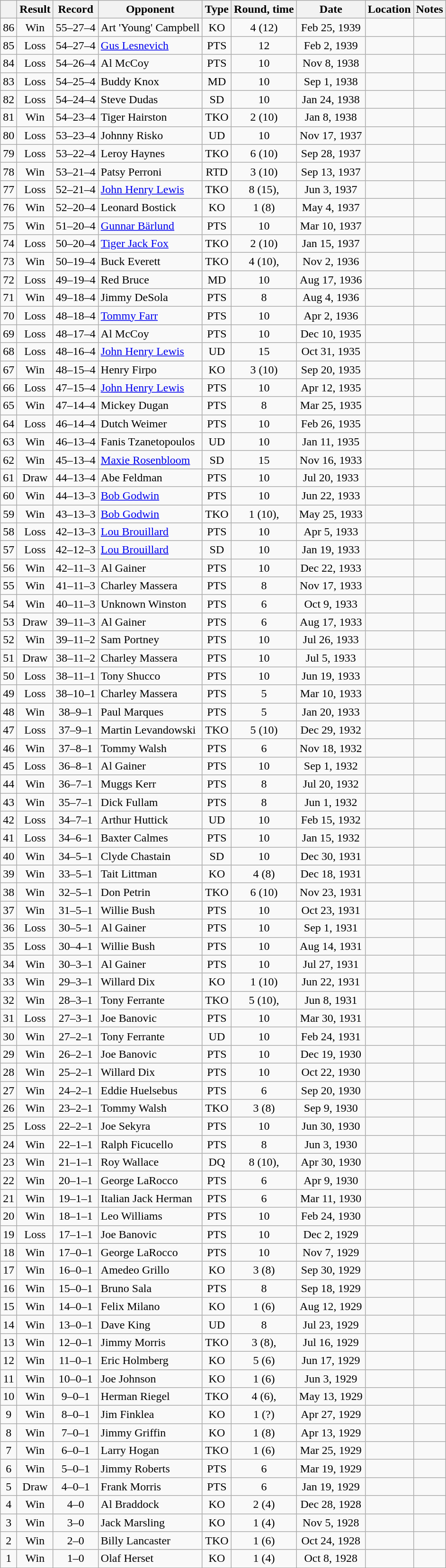<table class="wikitable" style="text-align:center">
<tr>
<th></th>
<th>Result</th>
<th>Record</th>
<th>Opponent</th>
<th>Type</th>
<th>Round, time</th>
<th>Date</th>
<th>Location</th>
<th>Notes</th>
</tr>
<tr>
<td>86</td>
<td>Win</td>
<td>55–27–4</td>
<td align=left>Art 'Young' Campbell</td>
<td>KO</td>
<td>4 (12)</td>
<td>Feb 25, 1939</td>
<td style="text-align:left;"></td>
<td></td>
</tr>
<tr>
<td>85</td>
<td>Loss</td>
<td>54–27–4</td>
<td align=left><a href='#'>Gus Lesnevich</a></td>
<td>PTS</td>
<td>12</td>
<td>Feb 2, 1939</td>
<td style="text-align:left;"></td>
<td></td>
</tr>
<tr>
<td>84</td>
<td>Loss</td>
<td>54–26–4</td>
<td align=left>Al McCoy</td>
<td>PTS</td>
<td>10</td>
<td>Nov 8, 1938</td>
<td style="text-align:left;"></td>
<td></td>
</tr>
<tr>
<td>83</td>
<td>Loss</td>
<td>54–25–4</td>
<td align=left>Buddy Knox</td>
<td>MD</td>
<td>10</td>
<td>Sep 1, 1938</td>
<td style="text-align:left;"></td>
<td></td>
</tr>
<tr>
<td>82</td>
<td>Loss</td>
<td>54–24–4</td>
<td align=left>Steve Dudas</td>
<td>SD</td>
<td>10</td>
<td>Jan 24, 1938</td>
<td style="text-align:left;"></td>
<td></td>
</tr>
<tr>
<td>81</td>
<td>Win</td>
<td>54–23–4</td>
<td align=left>Tiger Hairston</td>
<td>TKO</td>
<td>2 (10)</td>
<td>Jan 8, 1938</td>
<td style="text-align:left;"></td>
<td></td>
</tr>
<tr>
<td>80</td>
<td>Loss</td>
<td>53–23–4</td>
<td align=left>Johnny Risko</td>
<td>UD</td>
<td>10</td>
<td>Nov 17, 1937</td>
<td style="text-align:left;"></td>
<td></td>
</tr>
<tr>
<td>79</td>
<td>Loss</td>
<td>53–22–4</td>
<td align=left>Leroy Haynes</td>
<td>TKO</td>
<td>6 (10)</td>
<td>Sep 28, 1937</td>
<td style="text-align:left;"></td>
<td></td>
</tr>
<tr>
<td>78</td>
<td>Win</td>
<td>53–21–4</td>
<td align=left>Patsy Perroni</td>
<td>RTD</td>
<td>3 (10)</td>
<td>Sep 13, 1937</td>
<td style="text-align:left;"></td>
<td></td>
</tr>
<tr>
<td>77</td>
<td>Loss</td>
<td>52–21–4</td>
<td align=left><a href='#'>John Henry Lewis</a></td>
<td>TKO</td>
<td>8 (15), </td>
<td>Jun 3, 1937</td>
<td style="text-align:left;"></td>
<td style="text-align:left;"></td>
</tr>
<tr>
<td>76</td>
<td>Win</td>
<td>52–20–4</td>
<td align=left>Leonard Bostick</td>
<td>KO</td>
<td>1 (8)</td>
<td>May 4, 1937</td>
<td style="text-align:left;"></td>
<td></td>
</tr>
<tr>
<td>75</td>
<td>Win</td>
<td>51–20–4</td>
<td align=left><a href='#'>Gunnar Bärlund</a></td>
<td>PTS</td>
<td>10</td>
<td>Mar 10, 1937</td>
<td style="text-align:left;"></td>
<td></td>
</tr>
<tr>
<td>74</td>
<td>Loss</td>
<td>50–20–4</td>
<td align=left><a href='#'>Tiger Jack Fox</a></td>
<td>TKO</td>
<td>2 (10)</td>
<td>Jan 15, 1937</td>
<td style="text-align:left;"></td>
<td></td>
</tr>
<tr>
<td>73</td>
<td>Win</td>
<td>50–19–4</td>
<td align=left>Buck Everett</td>
<td>TKO</td>
<td>4 (10), </td>
<td>Nov 2, 1936</td>
<td style="text-align:left;"></td>
<td></td>
</tr>
<tr>
<td>72</td>
<td>Loss</td>
<td>49–19–4</td>
<td align=left>Red Bruce</td>
<td>MD</td>
<td>10</td>
<td>Aug 17, 1936</td>
<td style="text-align:left;"></td>
<td></td>
</tr>
<tr>
<td>71</td>
<td>Win</td>
<td>49–18–4</td>
<td align=left>Jimmy DeSola</td>
<td>PTS</td>
<td>8</td>
<td>Aug 4, 1936</td>
<td style="text-align:left;"></td>
<td></td>
</tr>
<tr>
<td>70</td>
<td>Loss</td>
<td>48–18–4</td>
<td align=left><a href='#'>Tommy Farr</a></td>
<td>PTS</td>
<td>10</td>
<td>Apr 2, 1936</td>
<td style="text-align:left;"></td>
<td></td>
</tr>
<tr>
<td>69</td>
<td>Loss</td>
<td>48–17–4</td>
<td align=left>Al McCoy</td>
<td>PTS</td>
<td>10</td>
<td>Dec 10, 1935</td>
<td style="text-align:left;"></td>
<td></td>
</tr>
<tr>
<td>68</td>
<td>Loss</td>
<td>48–16–4</td>
<td align=left><a href='#'>John Henry Lewis</a></td>
<td>UD</td>
<td>15</td>
<td>Oct 31, 1935</td>
<td style="text-align:left;"></td>
<td style="text-align:left;"></td>
</tr>
<tr>
<td>67</td>
<td>Win</td>
<td>48–15–4</td>
<td align=left>Henry Firpo</td>
<td>KO</td>
<td>3 (10)</td>
<td>Sep 20, 1935</td>
<td style="text-align:left;"></td>
<td></td>
</tr>
<tr>
<td>66</td>
<td>Loss</td>
<td>47–15–4</td>
<td align=left><a href='#'>John Henry Lewis</a></td>
<td>PTS</td>
<td>10</td>
<td>Apr 12, 1935</td>
<td style="text-align:left;"></td>
<td></td>
</tr>
<tr>
<td>65</td>
<td>Win</td>
<td>47–14–4</td>
<td align=left>Mickey Dugan</td>
<td>PTS</td>
<td>8</td>
<td>Mar 25, 1935</td>
<td style="text-align:left;"></td>
<td></td>
</tr>
<tr>
<td>64</td>
<td>Loss</td>
<td>46–14–4</td>
<td align=left>Dutch Weimer</td>
<td>PTS</td>
<td>10</td>
<td>Feb 26, 1935</td>
<td style="text-align:left;"></td>
<td></td>
</tr>
<tr>
<td>63</td>
<td>Win</td>
<td>46–13–4</td>
<td align=left>Fanis Tzanetopoulos</td>
<td>UD</td>
<td>10</td>
<td>Jan 11, 1935</td>
<td style="text-align:left;"></td>
<td></td>
</tr>
<tr>
<td>62</td>
<td>Win</td>
<td>45–13–4</td>
<td align=left><a href='#'>Maxie Rosenbloom</a></td>
<td>SD</td>
<td>15</td>
<td>Nov 16, 1933</td>
<td style="text-align:left;"></td>
<td style="text-align:left;"></td>
</tr>
<tr>
<td>61</td>
<td>Draw</td>
<td>44–13–4</td>
<td align=left>Abe Feldman</td>
<td>PTS</td>
<td>10</td>
<td>Jul 20, 1933</td>
<td style="text-align:left;"></td>
<td></td>
</tr>
<tr>
<td>60</td>
<td>Win</td>
<td>44–13–3</td>
<td align=left><a href='#'>Bob Godwin</a></td>
<td>PTS</td>
<td>10</td>
<td>Jun 22, 1933</td>
<td style="text-align:left;"></td>
<td></td>
</tr>
<tr>
<td>59</td>
<td>Win</td>
<td>43–13–3</td>
<td align=left><a href='#'>Bob Godwin</a></td>
<td>TKO</td>
<td>1 (10), </td>
<td>May 25, 1933</td>
<td style="text-align:left;"></td>
<td></td>
</tr>
<tr>
<td>58</td>
<td>Loss</td>
<td>42–13–3</td>
<td align=left><a href='#'>Lou Brouillard</a></td>
<td>PTS</td>
<td>10</td>
<td>Apr 5, 1933</td>
<td style="text-align:left;"></td>
<td></td>
</tr>
<tr>
<td>57</td>
<td>Loss</td>
<td>42–12–3</td>
<td align=left><a href='#'>Lou Brouillard</a></td>
<td>SD</td>
<td>10</td>
<td>Jan 19, 1933</td>
<td style="text-align:left;"></td>
<td></td>
</tr>
<tr>
<td>56</td>
<td>Win</td>
<td>42–11–3</td>
<td align=left>Al Gainer</td>
<td>PTS</td>
<td>10</td>
<td>Dec 22, 1933</td>
<td style="text-align:left;"></td>
<td></td>
</tr>
<tr>
<td>55</td>
<td>Win</td>
<td>41–11–3</td>
<td align=left>Charley Massera</td>
<td>PTS</td>
<td>8</td>
<td>Nov 17, 1933</td>
<td style="text-align:left;"></td>
<td></td>
</tr>
<tr>
<td>54</td>
<td>Win</td>
<td>40–11–3</td>
<td align=left>Unknown Winston</td>
<td>PTS</td>
<td>6</td>
<td>Oct 9, 1933</td>
<td style="text-align:left;"></td>
<td></td>
</tr>
<tr>
<td>53</td>
<td>Draw</td>
<td>39–11–3</td>
<td align=left>Al Gainer</td>
<td>PTS</td>
<td>6</td>
<td>Aug 17, 1933</td>
<td style="text-align:left;"></td>
<td></td>
</tr>
<tr>
<td>52</td>
<td>Win</td>
<td>39–11–2</td>
<td align=left>Sam Portney</td>
<td>PTS</td>
<td>10</td>
<td>Jul 26, 1933</td>
<td style="text-align:left;"></td>
<td></td>
</tr>
<tr>
<td>51</td>
<td>Draw</td>
<td>38–11–2</td>
<td align=left>Charley Massera</td>
<td>PTS</td>
<td>10</td>
<td>Jul 5, 1933</td>
<td style="text-align:left;"></td>
<td></td>
</tr>
<tr>
<td>50</td>
<td>Loss</td>
<td>38–11–1</td>
<td align=left>Tony Shucco</td>
<td>PTS</td>
<td>10</td>
<td>Jun 19, 1933</td>
<td style="text-align:left;"></td>
<td></td>
</tr>
<tr>
<td>49</td>
<td>Loss</td>
<td>38–10–1</td>
<td align=left>Charley Massera</td>
<td>PTS</td>
<td>5</td>
<td>Mar 10, 1933</td>
<td style="text-align:left;"></td>
<td></td>
</tr>
<tr>
<td>48</td>
<td>Win</td>
<td>38–9–1</td>
<td align=left>Paul Marques</td>
<td>PTS</td>
<td>5</td>
<td>Jan 20, 1933</td>
<td style="text-align:left;"></td>
<td></td>
</tr>
<tr>
<td>47</td>
<td>Loss</td>
<td>37–9–1</td>
<td align=left>Martin Levandowski</td>
<td>TKO</td>
<td>5 (10)</td>
<td>Dec 29, 1932</td>
<td style="text-align:left;"></td>
<td></td>
</tr>
<tr>
<td>46</td>
<td>Win</td>
<td>37–8–1</td>
<td align=left>Tommy Walsh</td>
<td>PTS</td>
<td>6</td>
<td>Nov 18, 1932</td>
<td style="text-align:left;"></td>
<td></td>
</tr>
<tr>
<td>45</td>
<td>Loss</td>
<td>36–8–1</td>
<td align=left>Al Gainer</td>
<td>PTS</td>
<td>10</td>
<td>Sep 1, 1932</td>
<td style="text-align:left;"></td>
<td></td>
</tr>
<tr>
<td>44</td>
<td>Win</td>
<td>36–7–1</td>
<td align=left>Muggs Kerr</td>
<td>PTS</td>
<td>8</td>
<td>Jul 20, 1932</td>
<td style="text-align:left;"></td>
<td></td>
</tr>
<tr>
<td>43</td>
<td>Win</td>
<td>35–7–1</td>
<td align=left>Dick Fullam</td>
<td>PTS</td>
<td>8</td>
<td>Jun 1, 1932</td>
<td style="text-align:left;"></td>
<td></td>
</tr>
<tr>
<td>42</td>
<td>Loss</td>
<td>34–7–1</td>
<td align=left>Arthur Huttick</td>
<td>UD</td>
<td>10</td>
<td>Feb 15, 1932</td>
<td style="text-align:left;"></td>
<td></td>
</tr>
<tr>
<td>41</td>
<td>Loss</td>
<td>34–6–1</td>
<td align=left>Baxter Calmes</td>
<td>PTS</td>
<td>10</td>
<td>Jan 15, 1932</td>
<td style="text-align:left;"></td>
<td></td>
</tr>
<tr>
<td>40</td>
<td>Win</td>
<td>34–5–1</td>
<td align=left>Clyde Chastain</td>
<td>SD</td>
<td>10</td>
<td>Dec 30, 1931</td>
<td style="text-align:left;"></td>
<td></td>
</tr>
<tr>
<td>39</td>
<td>Win</td>
<td>33–5–1</td>
<td align=left>Tait Littman</td>
<td>KO</td>
<td>4 (8)</td>
<td>Dec 18, 1931</td>
<td style="text-align:left;"></td>
<td></td>
</tr>
<tr>
<td>38</td>
<td>Win</td>
<td>32–5–1</td>
<td align=left>Don Petrin</td>
<td>TKO</td>
<td>6 (10)</td>
<td>Nov 23, 1931</td>
<td style="text-align:left;"></td>
<td></td>
</tr>
<tr>
<td>37</td>
<td>Win</td>
<td>31–5–1</td>
<td align=left>Willie Bush</td>
<td>PTS</td>
<td>10</td>
<td>Oct 23, 1931</td>
<td style="text-align:left;"></td>
<td></td>
</tr>
<tr>
<td>36</td>
<td>Loss</td>
<td>30–5–1</td>
<td align=left>Al Gainer</td>
<td>PTS</td>
<td>10</td>
<td>Sep 1, 1931</td>
<td style="text-align:left;"></td>
<td></td>
</tr>
<tr>
<td>35</td>
<td>Loss</td>
<td>30–4–1</td>
<td align=left>Willie Bush</td>
<td>PTS</td>
<td>10</td>
<td>Aug 14, 1931</td>
<td style="text-align:left;"></td>
<td></td>
</tr>
<tr>
<td>34</td>
<td>Win</td>
<td>30–3–1</td>
<td align=left>Al Gainer</td>
<td>PTS</td>
<td>10</td>
<td>Jul 27, 1931</td>
<td style="text-align:left;"></td>
<td></td>
</tr>
<tr>
<td>33</td>
<td>Win</td>
<td>29–3–1</td>
<td align=left>Willard Dix</td>
<td>KO</td>
<td>1 (10)</td>
<td>Jun 22, 1931</td>
<td style="text-align:left;"></td>
<td></td>
</tr>
<tr>
<td>32</td>
<td>Win</td>
<td>28–3–1</td>
<td align=left>Tony Ferrante</td>
<td>TKO</td>
<td>5 (10), </td>
<td>Jun 8, 1931</td>
<td style="text-align:left;"></td>
<td></td>
</tr>
<tr>
<td>31</td>
<td>Loss</td>
<td>27–3–1</td>
<td align=left>Joe Banovic</td>
<td>PTS</td>
<td>10</td>
<td>Mar 30, 1931</td>
<td style="text-align:left;"></td>
<td></td>
</tr>
<tr>
<td>30</td>
<td>Win</td>
<td>27–2–1</td>
<td align=left>Tony Ferrante</td>
<td>UD</td>
<td>10</td>
<td>Feb 24, 1931</td>
<td style="text-align:left;"></td>
<td></td>
</tr>
<tr>
<td>29</td>
<td>Win</td>
<td>26–2–1</td>
<td align=left>Joe Banovic</td>
<td>PTS</td>
<td>10</td>
<td>Dec 19, 1930</td>
<td style="text-align:left;"></td>
<td></td>
</tr>
<tr>
<td>28</td>
<td>Win</td>
<td>25–2–1</td>
<td align=left>Willard Dix</td>
<td>PTS</td>
<td>10</td>
<td>Oct 22, 1930</td>
<td style="text-align:left;"></td>
<td></td>
</tr>
<tr>
<td>27</td>
<td>Win</td>
<td>24–2–1</td>
<td align=left>Eddie Huelsebus</td>
<td>PTS</td>
<td>6</td>
<td>Sep 20, 1930</td>
<td style="text-align:left;"></td>
<td></td>
</tr>
<tr>
<td>26</td>
<td>Win</td>
<td>23–2–1</td>
<td align=left>Tommy Walsh</td>
<td>TKO</td>
<td>3 (8)</td>
<td>Sep 9, 1930</td>
<td style="text-align:left;"></td>
<td></td>
</tr>
<tr>
<td>25</td>
<td>Loss</td>
<td>22–2–1</td>
<td align=left>Joe Sekyra</td>
<td>PTS</td>
<td>10</td>
<td>Jun 30, 1930</td>
<td style="text-align:left;"></td>
<td></td>
</tr>
<tr>
<td>24</td>
<td>Win</td>
<td>22–1–1</td>
<td align=left>Ralph Ficucello</td>
<td>PTS</td>
<td>8</td>
<td>Jun 3, 1930</td>
<td style="text-align:left;"></td>
<td></td>
</tr>
<tr>
<td>23</td>
<td>Win</td>
<td>21–1–1</td>
<td align=left>Roy Wallace</td>
<td>DQ</td>
<td>8 (10), </td>
<td>Apr 30, 1930</td>
<td style="text-align:left;"></td>
<td style="text-align:left;"></td>
</tr>
<tr>
<td>22</td>
<td>Win</td>
<td>20–1–1</td>
<td align=left>George LaRocco</td>
<td>PTS</td>
<td>6</td>
<td>Apr 9, 1930</td>
<td style="text-align:left;"></td>
<td></td>
</tr>
<tr>
<td>21</td>
<td>Win</td>
<td>19–1–1</td>
<td align=left>Italian Jack Herman</td>
<td>PTS</td>
<td>6</td>
<td>Mar 11, 1930</td>
<td style="text-align:left;"></td>
<td></td>
</tr>
<tr>
<td>20</td>
<td>Win</td>
<td>18–1–1</td>
<td align=left>Leo Williams</td>
<td>PTS</td>
<td>10</td>
<td>Feb 24, 1930</td>
<td style="text-align:left;"></td>
<td></td>
</tr>
<tr>
<td>19</td>
<td>Loss</td>
<td>17–1–1</td>
<td align=left>Joe Banovic</td>
<td>PTS</td>
<td>10</td>
<td>Dec 2, 1929</td>
<td style="text-align:left;"></td>
<td></td>
</tr>
<tr>
<td>18</td>
<td>Win</td>
<td>17–0–1</td>
<td align=left>George LaRocco</td>
<td>PTS</td>
<td>10</td>
<td>Nov 7, 1929</td>
<td style="text-align:left;"></td>
<td></td>
</tr>
<tr>
<td>17</td>
<td>Win</td>
<td>16–0–1</td>
<td align=left>Amedeo Grillo</td>
<td>KO</td>
<td>3 (8)</td>
<td>Sep 30, 1929</td>
<td style="text-align:left;"></td>
<td></td>
</tr>
<tr>
<td>16</td>
<td>Win</td>
<td>15–0–1</td>
<td align=left>Bruno Sala</td>
<td>PTS</td>
<td>8</td>
<td>Sep 18, 1929</td>
<td style="text-align:left;"></td>
<td></td>
</tr>
<tr>
<td>15</td>
<td>Win</td>
<td>14–0–1</td>
<td align=left>Felix Milano</td>
<td>KO</td>
<td>1 (6)</td>
<td>Aug 12, 1929</td>
<td style="text-align:left;"></td>
<td></td>
</tr>
<tr>
<td>14</td>
<td>Win</td>
<td>13–0–1</td>
<td align=left>Dave King</td>
<td>UD</td>
<td>8</td>
<td>Jul 23, 1929</td>
<td style="text-align:left;"></td>
<td></td>
</tr>
<tr>
<td>13</td>
<td>Win</td>
<td>12–0–1</td>
<td align=left>Jimmy Morris</td>
<td>TKO</td>
<td>3 (8), </td>
<td>Jul 16, 1929</td>
<td style="text-align:left;"></td>
<td></td>
</tr>
<tr>
<td>12</td>
<td>Win</td>
<td>11–0–1</td>
<td align=left>Eric Holmberg</td>
<td>KO</td>
<td>5 (6)</td>
<td>Jun 17, 1929</td>
<td style="text-align:left;"></td>
<td></td>
</tr>
<tr>
<td>11</td>
<td>Win</td>
<td>10–0–1</td>
<td align=left>Joe Johnson</td>
<td>KO</td>
<td>1 (6)</td>
<td>Jun 3, 1929</td>
<td style="text-align:left;"></td>
<td></td>
</tr>
<tr>
<td>10</td>
<td>Win</td>
<td>9–0–1</td>
<td align=left>Herman Riegel</td>
<td>TKO</td>
<td>4 (6), </td>
<td>May 13, 1929</td>
<td style="text-align:left;"></td>
<td></td>
</tr>
<tr>
<td>9</td>
<td>Win</td>
<td>8–0–1</td>
<td align=left>Jim Finklea</td>
<td>KO</td>
<td>1 (?)</td>
<td>Apr 27, 1929</td>
<td style="text-align:left;"></td>
<td></td>
</tr>
<tr>
<td>8</td>
<td>Win</td>
<td>7–0–1</td>
<td align=left>Jimmy Griffin</td>
<td>KO</td>
<td>1 (8)</td>
<td>Apr 13, 1929</td>
<td style="text-align:left;"></td>
<td></td>
</tr>
<tr>
<td>7</td>
<td>Win</td>
<td>6–0–1</td>
<td align=left>Larry Hogan</td>
<td>TKO</td>
<td>1 (6)</td>
<td>Mar 25, 1929</td>
<td style="text-align:left;"></td>
<td></td>
</tr>
<tr>
<td>6</td>
<td>Win</td>
<td>5–0–1</td>
<td align=left>Jimmy Roberts</td>
<td>PTS</td>
<td>6</td>
<td>Mar 19, 1929</td>
<td style="text-align:left;"></td>
<td></td>
</tr>
<tr>
<td>5</td>
<td>Draw</td>
<td>4–0–1</td>
<td align=left>Frank Morris</td>
<td>PTS</td>
<td>6</td>
<td>Jan 19, 1929</td>
<td style="text-align:left;"></td>
<td></td>
</tr>
<tr>
<td>4</td>
<td>Win</td>
<td>4–0</td>
<td align=left>Al Braddock</td>
<td>KO</td>
<td>2 (4)</td>
<td>Dec 28, 1928</td>
<td style="text-align:left;"></td>
<td></td>
</tr>
<tr>
<td>3</td>
<td>Win</td>
<td>3–0</td>
<td align=left>Jack Marsling</td>
<td>KO</td>
<td>1 (4)</td>
<td>Nov 5, 1928</td>
<td style="text-align:left;"></td>
<td></td>
</tr>
<tr>
<td>2</td>
<td>Win</td>
<td>2–0</td>
<td align=left>Billy Lancaster</td>
<td>TKO</td>
<td>1 (6)</td>
<td>Oct 24, 1928</td>
<td style="text-align:left;"></td>
<td></td>
</tr>
<tr>
<td>1</td>
<td>Win</td>
<td>1–0</td>
<td align=left>Olaf Herset</td>
<td>KO</td>
<td>1 (4)</td>
<td>Oct 8, 1928</td>
<td style="text-align:left;"></td>
<td></td>
</tr>
<tr>
</tr>
</table>
